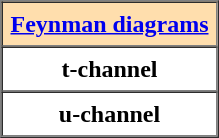<table border="1" cellpadding="5" cellspacing="0" align="right">
<tr>
<th style="background:#ffdead;"><a href='#'>Feynman diagrams</a></th>
</tr>
<tr>
<td align="center"><strong>t-channel</strong><br></td>
</tr>
<tr>
<td align="center"><strong>u-channel</strong><br></td>
</tr>
</table>
